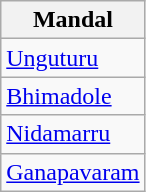<table class="wikitable sortable static-row-numbers static-row-header-hash">
<tr>
<th>Mandal</th>
</tr>
<tr>
<td><a href='#'>Unguturu</a></td>
</tr>
<tr>
<td><a href='#'>Bhimadole</a></td>
</tr>
<tr>
<td><a href='#'>Nidamarru</a></td>
</tr>
<tr>
<td><a href='#'>Ganapavaram</a></td>
</tr>
</table>
